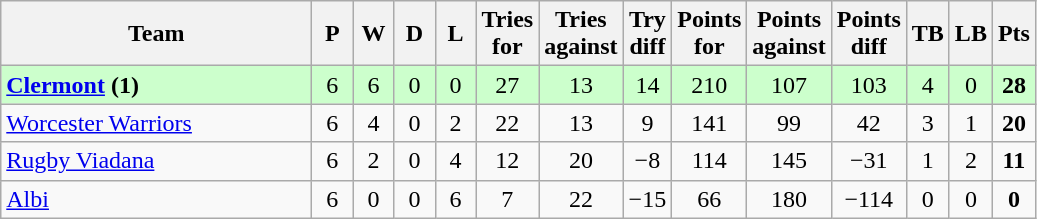<table class="wikitable" style="text-align: center;">
<tr>
<th width="200">Team</th>
<th width="20">P</th>
<th width="20">W</th>
<th width="20">D</th>
<th width="20">L</th>
<th width="20">Tries for</th>
<th width="20">Tries against</th>
<th width="20">Try diff</th>
<th width="20">Points for</th>
<th width="20">Points against</th>
<th width="25">Points diff</th>
<th width="20">TB</th>
<th width="20">LB</th>
<th width="20">Pts</th>
</tr>
<tr bgcolor="#ccffcc">
<td align="left"> <strong><a href='#'>Clermont</a> (1)</strong></td>
<td>6</td>
<td>6</td>
<td>0</td>
<td>0</td>
<td>27</td>
<td>13</td>
<td>14</td>
<td>210</td>
<td>107</td>
<td>103</td>
<td>4</td>
<td>0</td>
<td><strong>28</strong></td>
</tr>
<tr>
<td align="left"> <a href='#'>Worcester Warriors</a></td>
<td>6</td>
<td>4</td>
<td>0</td>
<td>2</td>
<td>22</td>
<td>13</td>
<td>9</td>
<td>141</td>
<td>99</td>
<td>42</td>
<td>3</td>
<td>1</td>
<td><strong>20</strong></td>
</tr>
<tr>
<td align="left"> <a href='#'>Rugby Viadana</a></td>
<td>6</td>
<td>2</td>
<td>0</td>
<td>4</td>
<td>12</td>
<td>20</td>
<td>−8</td>
<td>114</td>
<td>145</td>
<td>−31</td>
<td>1</td>
<td>2</td>
<td><strong>11</strong></td>
</tr>
<tr>
<td align="left"> <a href='#'>Albi</a></td>
<td>6</td>
<td>0</td>
<td>0</td>
<td>6</td>
<td>7</td>
<td>22</td>
<td>−15</td>
<td>66</td>
<td>180</td>
<td>−114</td>
<td>0</td>
<td>0</td>
<td><strong>0</strong></td>
</tr>
</table>
